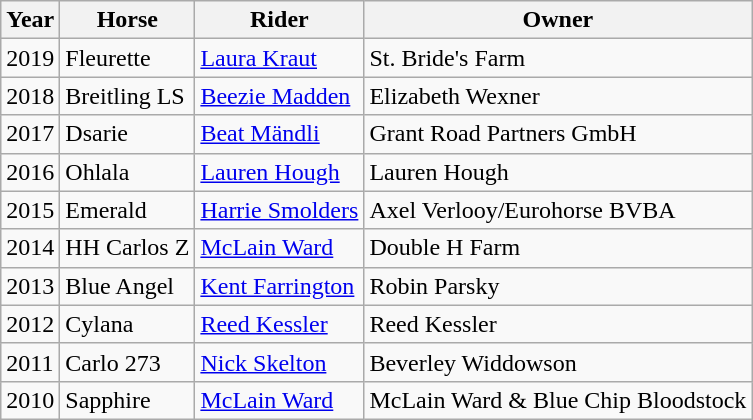<table class="wikitable">
<tr>
<th>Year</th>
<th>Horse</th>
<th>Rider</th>
<th>Owner</th>
</tr>
<tr>
<td>2019</td>
<td>Fleurette</td>
<td><a href='#'>Laura Kraut</a></td>
<td>St. Bride's Farm</td>
</tr>
<tr>
<td>2018</td>
<td>Breitling LS</td>
<td><a href='#'>Beezie Madden</a></td>
<td>Elizabeth Wexner</td>
</tr>
<tr>
<td>2017</td>
<td>Dsarie</td>
<td><a href='#'>Beat Mändli</a></td>
<td>Grant Road Partners GmbH</td>
</tr>
<tr>
<td>2016</td>
<td>Ohlala</td>
<td><a href='#'>Lauren Hough</a></td>
<td>Lauren Hough</td>
</tr>
<tr>
<td>2015</td>
<td>Emerald</td>
<td><a href='#'>Harrie Smolders</a></td>
<td>Axel Verlooy/Eurohorse BVBA</td>
</tr>
<tr>
<td>2014</td>
<td>HH Carlos Z</td>
<td><a href='#'>McLain Ward</a></td>
<td>Double H Farm</td>
</tr>
<tr>
<td>2013</td>
<td>Blue Angel</td>
<td><a href='#'>Kent Farrington</a></td>
<td>Robin Parsky</td>
</tr>
<tr>
<td>2012</td>
<td>Cylana</td>
<td><a href='#'>Reed Kessler</a></td>
<td>Reed Kessler</td>
</tr>
<tr>
<td>2011</td>
<td>Carlo 273</td>
<td><a href='#'>Nick Skelton</a></td>
<td>Beverley Widdowson</td>
</tr>
<tr>
<td>2010</td>
<td>Sapphire</td>
<td><a href='#'>McLain Ward</a></td>
<td>McLain Ward & Blue Chip Bloodstock</td>
</tr>
</table>
